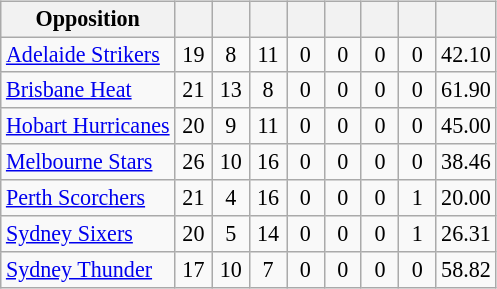<table class="wikitable sortable" style="text-align:center; font-size:92%; float:left;">
<tr>
<th>Opposition</th>
<th width=18></th>
<th width=18></th>
<th width=18></th>
<th width=18></th>
<th width=18></th>
<th width=18></th>
<th width=18></th>
<th width=20></th>
</tr>
<tr>
<td style="text-align:left;"><a href='#'>Adelaide Strikers</a></td>
<td>19</td>
<td>8</td>
<td>11</td>
<td>0</td>
<td>0</td>
<td>0</td>
<td>0</td>
<td>42.10</td>
</tr>
<tr>
<td style="text-align:left;"><a href='#'>Brisbane Heat</a></td>
<td>21</td>
<td>13</td>
<td>8</td>
<td>0</td>
<td>0</td>
<td>0</td>
<td>0</td>
<td>61.90</td>
</tr>
<tr>
<td style="text-align:left;"><a href='#'>Hobart Hurricanes</a></td>
<td>20</td>
<td>9</td>
<td>11</td>
<td>0</td>
<td>0</td>
<td>0</td>
<td>0</td>
<td>45.00</td>
</tr>
<tr>
<td style="text-align:left;"><a href='#'>Melbourne Stars</a></td>
<td>26</td>
<td>10</td>
<td>16</td>
<td>0</td>
<td>0</td>
<td>0</td>
<td>0</td>
<td>38.46</td>
</tr>
<tr>
<td style="text-align:left;"><a href='#'>Perth Scorchers</a></td>
<td>21</td>
<td>4</td>
<td>16</td>
<td>0</td>
<td>0</td>
<td>0</td>
<td>1</td>
<td>20.00</td>
</tr>
<tr>
<td style="text-align:left;"><a href='#'>Sydney Sixers</a></td>
<td>20</td>
<td>5</td>
<td>14</td>
<td>0</td>
<td>0</td>
<td>0</td>
<td>1</td>
<td>26.31</td>
</tr>
<tr>
<td style="text-align:left;"><a href='#'>Sydney Thunder</a></td>
<td>17</td>
<td>10</td>
<td>7</td>
<td>0</td>
<td>0</td>
<td>0</td>
<td>0</td>
<td>58.82</td>
</tr>
</table>
